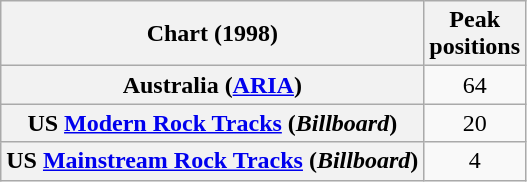<table class="wikitable sortable plainrowheaders">
<tr>
<th scope="col">Chart (1998)</th>
<th scope="col">Peak<br> positions</th>
</tr>
<tr>
<th scope="row">Australia (<a href='#'>ARIA</a>)</th>
<td align=center>64</td>
</tr>
<tr>
<th scope="row">US <a href='#'>Modern Rock Tracks</a> (<em>Billboard</em>)</th>
<td align="center">20</td>
</tr>
<tr>
<th scope="row">US <a href='#'>Mainstream Rock Tracks</a> (<em>Billboard</em>)</th>
<td align="center">4</td>
</tr>
</table>
